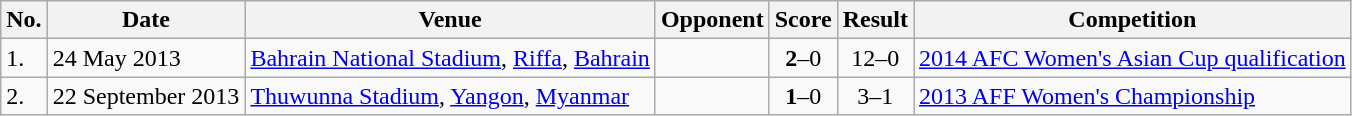<table class="wikitable">
<tr>
<th>No.</th>
<th>Date</th>
<th>Venue</th>
<th>Opponent</th>
<th>Score</th>
<th>Result</th>
<th>Competition</th>
</tr>
<tr>
<td>1.</td>
<td>24 May 2013</td>
<td><a href='#'>Bahrain National Stadium</a>, <a href='#'>Riffa</a>, <a href='#'>Bahrain</a></td>
<td></td>
<td align=center><strong>2</strong>–0</td>
<td align=center>12–0</td>
<td><a href='#'>2014 AFC Women's Asian Cup qualification</a></td>
</tr>
<tr>
<td>2.</td>
<td>22 September 2013</td>
<td><a href='#'>Thuwunna Stadium</a>, <a href='#'>Yangon</a>, <a href='#'>Myanmar</a></td>
<td></td>
<td align=center><strong>1</strong>–0</td>
<td align=center>3–1</td>
<td><a href='#'>2013 AFF Women's Championship</a></td>
</tr>
</table>
